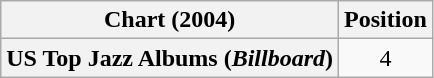<table class="wikitable plainrowheaders" style="text-align:center">
<tr>
<th scope="col">Chart (2004)</th>
<th scope="col">Position</th>
</tr>
<tr>
<th scope="row">US Top Jazz Albums (<em>Billboard</em>)</th>
<td>4</td>
</tr>
</table>
